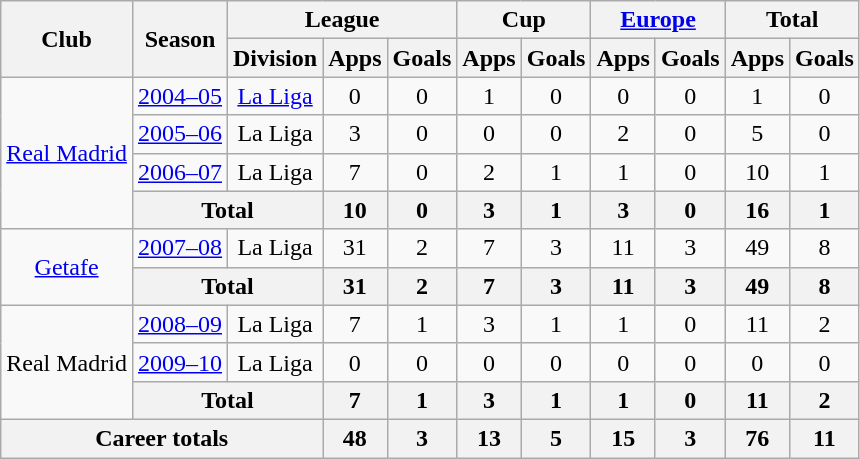<table class="wikitable" style="align: center ; text-align: center;">
<tr>
<th rowspan="2">Club</th>
<th rowspan="2">Season</th>
<th colspan="3">League</th>
<th colspan="2">Cup</th>
<th colspan="2"><a href='#'>Europe</a></th>
<th colspan="2">Total</th>
</tr>
<tr>
<th>Division</th>
<th>Apps</th>
<th>Goals</th>
<th>Apps</th>
<th>Goals</th>
<th>Apps</th>
<th>Goals</th>
<th>Apps</th>
<th>Goals</th>
</tr>
<tr>
<td rowspan="4" valign="center"><a href='#'>Real Madrid</a></td>
<td><a href='#'>2004–05</a></td>
<td><a href='#'>La Liga</a></td>
<td>0</td>
<td>0</td>
<td>1</td>
<td>0</td>
<td>0</td>
<td>0</td>
<td>1</td>
<td>0</td>
</tr>
<tr>
<td><a href='#'>2005–06</a></td>
<td>La Liga</td>
<td>3</td>
<td>0</td>
<td>0</td>
<td>0</td>
<td>2</td>
<td>0</td>
<td>5</td>
<td>0</td>
</tr>
<tr>
<td><a href='#'>2006–07</a></td>
<td>La Liga</td>
<td>7</td>
<td>0</td>
<td>2</td>
<td>1</td>
<td>1</td>
<td>0</td>
<td>10</td>
<td>1</td>
</tr>
<tr>
<th colspan="2">Total</th>
<th>10</th>
<th>0</th>
<th>3</th>
<th>1</th>
<th>3</th>
<th>0</th>
<th>16</th>
<th>1</th>
</tr>
<tr>
<td rowspan="2" valign="center"><a href='#'>Getafe</a></td>
<td><a href='#'>2007–08</a></td>
<td>La Liga</td>
<td>31</td>
<td>2</td>
<td>7</td>
<td>3</td>
<td>11</td>
<td>3</td>
<td>49</td>
<td>8</td>
</tr>
<tr>
<th colspan="2">Total</th>
<th>31</th>
<th>2</th>
<th>7</th>
<th>3</th>
<th>11</th>
<th>3</th>
<th>49</th>
<th>8</th>
</tr>
<tr>
<td rowspan="3" valign="center">Real Madrid</td>
<td><a href='#'>2008–09</a></td>
<td>La Liga</td>
<td>7</td>
<td>1</td>
<td>3</td>
<td>1</td>
<td>1</td>
<td>0</td>
<td>11</td>
<td>2</td>
</tr>
<tr>
<td><a href='#'>2009–10</a></td>
<td>La Liga</td>
<td>0</td>
<td>0</td>
<td>0</td>
<td>0</td>
<td>0</td>
<td>0</td>
<td>0</td>
<td>0</td>
</tr>
<tr>
<th colspan="2">Total</th>
<th>7</th>
<th>1</th>
<th>3</th>
<th>1</th>
<th>1</th>
<th>0</th>
<th>11</th>
<th>2</th>
</tr>
<tr>
<th colspan="3">Career totals</th>
<th>48</th>
<th>3</th>
<th>13</th>
<th>5</th>
<th>15</th>
<th>3</th>
<th>76</th>
<th>11</th>
</tr>
</table>
